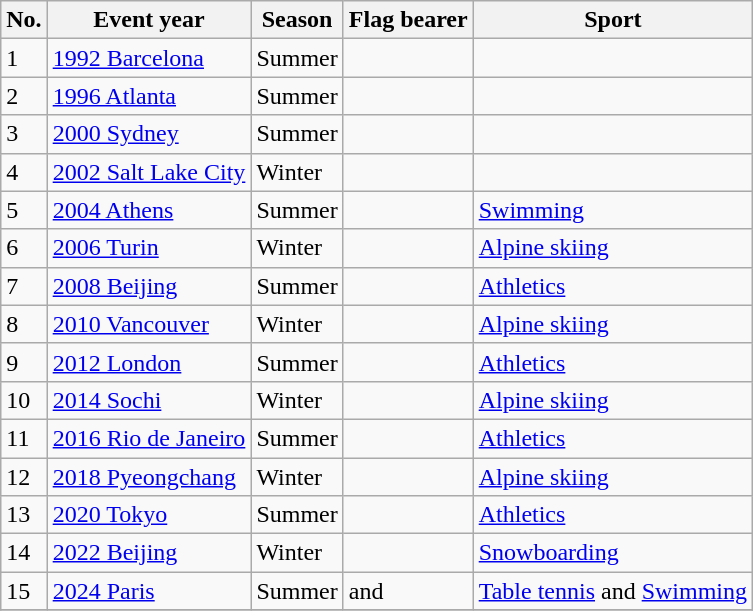<table class="wikitable sortable">
<tr>
<th scope="col">No.</th>
<th scope="col">Event year</th>
<th scope="col">Season</th>
<th scope="col">Flag bearer</th>
<th scope="col">Sport</th>
</tr>
<tr>
<td>1</td>
<td><a href='#'>1992 Barcelona</a></td>
<td>Summer</td>
<td></td>
<td></td>
</tr>
<tr>
<td>2</td>
<td><a href='#'>1996 Atlanta</a></td>
<td>Summer</td>
<td></td>
<td></td>
</tr>
<tr>
<td>3</td>
<td><a href='#'>2000 Sydney</a></td>
<td>Summer</td>
<td></td>
<td></td>
</tr>
<tr>
<td>4</td>
<td><a href='#'>2002 Salt Lake City</a></td>
<td>Winter</td>
<td></td>
<td></td>
</tr>
<tr>
<td>5</td>
<td><a href='#'>2004 Athens</a></td>
<td>Summer</td>
<td></td>
<td><a href='#'>Swimming</a></td>
</tr>
<tr>
<td>6</td>
<td><a href='#'>2006 Turin</a></td>
<td>Winter</td>
<td></td>
<td><a href='#'>Alpine skiing</a></td>
</tr>
<tr>
<td>7</td>
<td><a href='#'>2008 Beijing</a></td>
<td>Summer</td>
<td></td>
<td><a href='#'>Athletics</a></td>
</tr>
<tr>
<td>8</td>
<td><a href='#'>2010 Vancouver</a></td>
<td>Winter</td>
<td></td>
<td><a href='#'>Alpine skiing</a></td>
</tr>
<tr>
<td>9</td>
<td><a href='#'>2012 London</a></td>
<td>Summer</td>
<td></td>
<td><a href='#'>Athletics</a></td>
</tr>
<tr>
<td>10</td>
<td><a href='#'>2014 Sochi</a></td>
<td>Winter</td>
<td></td>
<td><a href='#'>Alpine skiing</a></td>
</tr>
<tr>
<td>11</td>
<td><a href='#'>2016 Rio de Janeiro</a></td>
<td>Summer</td>
<td></td>
<td><a href='#'>Athletics</a></td>
</tr>
<tr>
<td>12</td>
<td><a href='#'>2018 Pyeongchang</a></td>
<td>Winter</td>
<td></td>
<td><a href='#'>Alpine skiing</a></td>
</tr>
<tr>
<td>13</td>
<td><a href='#'>2020 Tokyo</a></td>
<td>Summer</td>
<td></td>
<td><a href='#'>Athletics</a></td>
</tr>
<tr>
<td>14</td>
<td><a href='#'>2022 Beijing</a></td>
<td>Winter</td>
<td></td>
<td><a href='#'>Snowboarding</a></td>
</tr>
<tr>
<td>15</td>
<td><a href='#'>2024 Paris</a></td>
<td>Summer</td>
<td> and </td>
<td><a href='#'>Table tennis</a> and <a href='#'>Swimming</a></td>
</tr>
<tr>
</tr>
</table>
